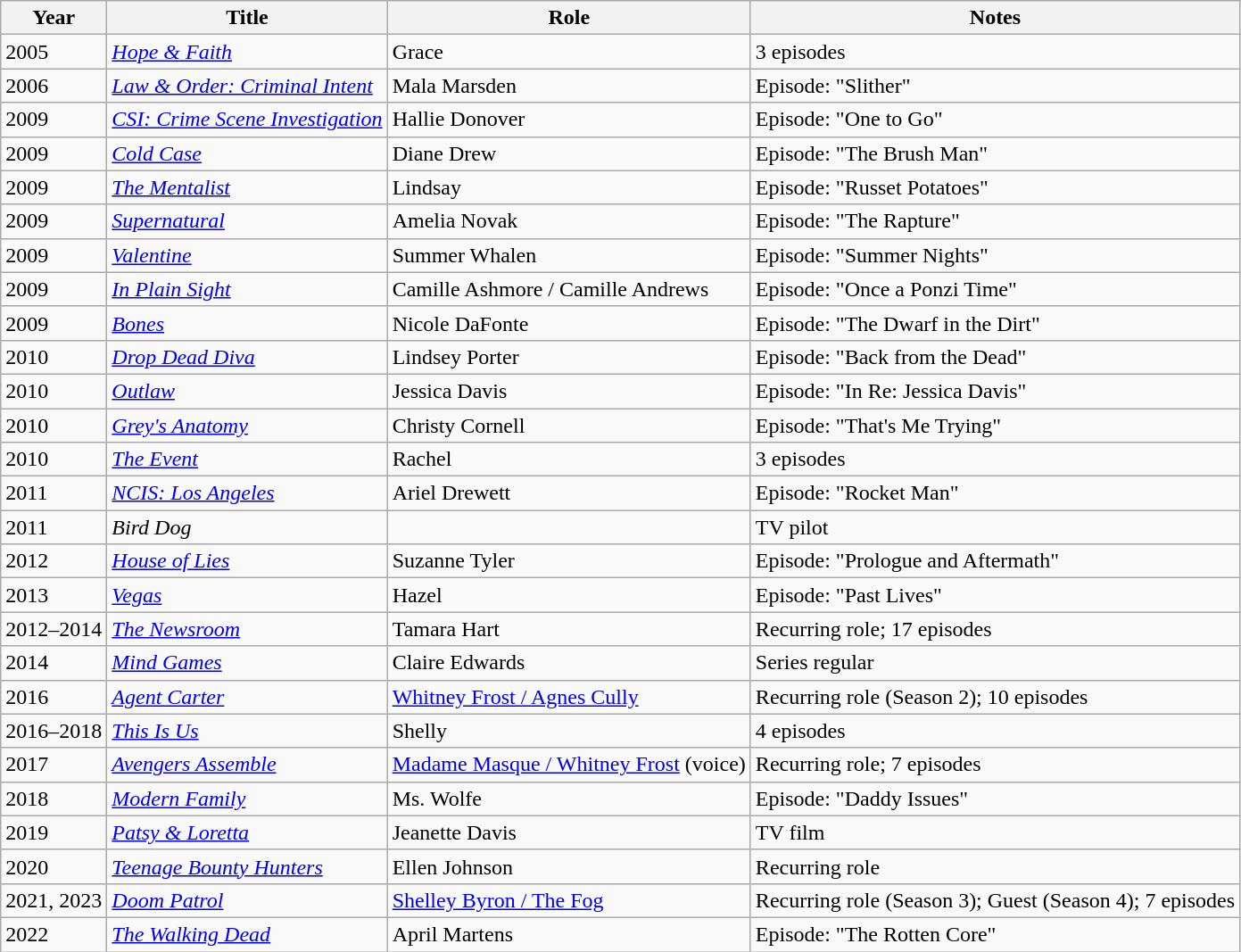<table class="wikitable sortable">
<tr>
<th>Year</th>
<th>Title</th>
<th>Role</th>
<th class="unsortable">Notes</th>
</tr>
<tr>
<td>2005</td>
<td><em><a href='#'>Hope & Faith</a></em></td>
<td>Grace</td>
<td>3 episodes</td>
</tr>
<tr>
<td>2006</td>
<td><em><a href='#'>Law & Order: Criminal Intent</a></em></td>
<td>Mala Marsden</td>
<td>Episode: "Slither"</td>
</tr>
<tr>
<td>2009</td>
<td><em><a href='#'>CSI: Crime Scene Investigation</a></em></td>
<td>Hallie Donover</td>
<td>Episode: "One to Go"</td>
</tr>
<tr>
<td>2009</td>
<td><em><a href='#'>Cold Case</a></em></td>
<td>Diane Drew</td>
<td>Episode: "The Brush Man"</td>
</tr>
<tr>
<td>2009</td>
<td><em><a href='#'>The Mentalist</a></em></td>
<td>Lindsay</td>
<td>Episode: "Russet Potatoes"</td>
</tr>
<tr>
<td>2009</td>
<td><em><a href='#'>Supernatural</a></em></td>
<td>Amelia Novak</td>
<td>Episode: "The Rapture"</td>
</tr>
<tr>
<td>2009</td>
<td><em><a href='#'>Valentine</a></em></td>
<td>Summer Whalen</td>
<td>Episode: "Summer Nights"</td>
</tr>
<tr>
<td>2009</td>
<td><em><a href='#'>In Plain Sight</a></em></td>
<td>Camille Ashmore / Camille Andrews</td>
<td>Episode: "Once a Ponzi Time"</td>
</tr>
<tr>
<td>2009</td>
<td><em><a href='#'>Bones</a></em></td>
<td>Nicole DaFonte</td>
<td>Episode: "The Dwarf in the Dirt"</td>
</tr>
<tr>
<td>2010</td>
<td><em><a href='#'>Drop Dead Diva</a></em></td>
<td>Lindsey Porter</td>
<td>Episode: "Back from the Dead"</td>
</tr>
<tr>
<td>2010</td>
<td><em><a href='#'>Outlaw</a></em></td>
<td>Jessica Davis</td>
<td>Episode: "In Re: Jessica Davis"</td>
</tr>
<tr>
<td>2010</td>
<td><em><a href='#'>Grey's Anatomy</a></em></td>
<td>Christy Cornell</td>
<td>Episode: "That's Me Trying"</td>
</tr>
<tr>
<td>2010</td>
<td><em><a href='#'>The Event</a></em></td>
<td>Rachel</td>
<td>3 episodes</td>
</tr>
<tr>
<td>2011</td>
<td><em><a href='#'>NCIS: Los Angeles</a></em></td>
<td>Ariel Drewett</td>
<td>Episode: "Rocket Man"</td>
</tr>
<tr>
<td>2011</td>
<td><em>Bird Dog</em></td>
<td></td>
<td>TV pilot</td>
</tr>
<tr>
<td>2012</td>
<td><em><a href='#'>House of Lies</a></em></td>
<td>Suzanne Tyler</td>
<td>Episode: "Prologue and Aftermath"</td>
</tr>
<tr>
<td>2013</td>
<td><em><a href='#'>Vegas</a></em></td>
<td>Hazel</td>
<td>Episode: "Past Lives"</td>
</tr>
<tr>
<td>2012–2014</td>
<td><em><a href='#'>The Newsroom</a></em></td>
<td>Tamara Hart</td>
<td>Recurring role; 17 episodes</td>
</tr>
<tr>
<td>2014</td>
<td><em><a href='#'>Mind Games</a></em></td>
<td>Claire Edwards</td>
<td>Series regular</td>
</tr>
<tr>
<td>2016</td>
<td><em><a href='#'>Agent Carter</a></em></td>
<td><a href='#'>Whitney Frost / Agnes Cully</a></td>
<td>Recurring role (Season 2); 10 episodes</td>
</tr>
<tr>
<td>2016–2018</td>
<td><em><a href='#'>This Is Us</a></em></td>
<td>Shelly</td>
<td>4 episodes</td>
</tr>
<tr>
<td>2017</td>
<td><em><a href='#'>Avengers Assemble</a></em></td>
<td><a href='#'>Madame Masque / Whitney Frost</a> (voice)</td>
<td>Recurring role; 7 episodes</td>
</tr>
<tr>
<td>2018</td>
<td><em><a href='#'>Modern Family</a></em></td>
<td>Ms. Wolfe</td>
<td>Episode: "Daddy Issues"</td>
</tr>
<tr>
<td>2019</td>
<td><em><a href='#'>Patsy & Loretta</a></em></td>
<td>Jeanette Davis</td>
<td>TV film</td>
</tr>
<tr>
<td>2020</td>
<td><em><a href='#'>Teenage Bounty Hunters</a></em></td>
<td>Ellen Johnson</td>
<td>Recurring role</td>
</tr>
<tr>
<td>2021, 2023</td>
<td><em><a href='#'>Doom Patrol</a></em></td>
<td><a href='#'>Shelley Byron / The Fog</a></td>
<td>Recurring role (Season 3); Guest (Season 4); 7 episodes</td>
</tr>
<tr>
<td>2022</td>
<td><em><a href='#'>The Walking Dead</a></em></td>
<td>April Martens</td>
<td>Episode: "The Rotten Core"</td>
</tr>
</table>
